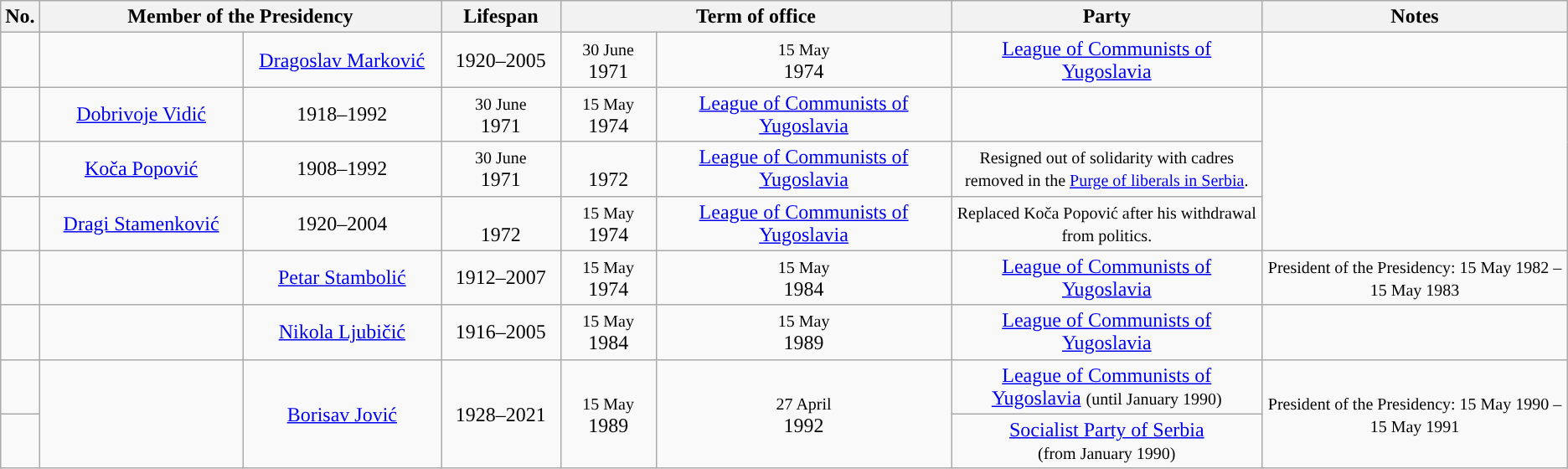<table class="wikitable" style="text-align:center">
<tr>
<th>No.</th>
<th colspan="2">Member of the Presidency</th>
<th>Lifespan</th>
<th colspan="2">Term of office</th>
<th>Party</th>
<th>Notes</th>
</tr>
<tr>
<td style="background: "></td>
<td style="width:1em;"></td>
<td style="width:11em;"><a href='#'>Dragoslav Marković</a></td>
<td style="width:6em;">1920–2005</td>
<td style="width:5em;"><small>30 June</small><br>1971</td>
<td style="width:5em;"><small>15 May</small><br>1974</td>
<td style="width:17em;"><a href='#'>League of Communists of Yugoslavia</a></td>
<td style="width:18em;"><small></small></td>
</tr>
<tr>
<td style="width:1em;"></td>
<td style="width:11em;"><a href='#'>Dobrivoje Vidić</a></td>
<td style="width:6em;">1918–1992</td>
<td style="width:5em;"><small>30 June</small><br>1971</td>
<td style="width:5em;"><small>15 May</small><br>1974</td>
<td style="width:17em;"><a href='#'>League of Communists of Yugoslavia</a></td>
<td style="width:18em;"><small></small></td>
</tr>
<tr>
<td style="width:1em;"></td>
<td style="width:11em;"><a href='#'>Koča Popović</a></td>
<td style="width:6em;">1908–1992</td>
<td style="width:5em;"><small>30 June</small><br>1971</td>
<td style="width:5em;"><small></small><br>1972</td>
<td style="width:17em;"><a href='#'>League of Communists of Yugoslavia</a></td>
<td style="width:18em;"><small>Resigned out of solidarity with cadres removed in the <a href='#'>Purge of liberals in Serbia</a>.</small></td>
</tr>
<tr>
<td style="width:1em;"></td>
<td style="width:11em;"><a href='#'>Dragi Stamenković</a></td>
<td style="width:6em;">1920–2004</td>
<td style="width:5em;"><small></small><br>1972</td>
<td style="width:5em;"><small>15 May</small><br>1974</td>
<td style="width:17em;"><a href='#'>League of Communists of Yugoslavia</a></td>
<td style="width:18em;"><small>Replaced Koča Popović after his withdrawal from politics.</small></td>
</tr>
<tr>
<td style="background: "></td>
<td style="width:1em;"></td>
<td style="width:11em;"><a href='#'>Petar Stambolić</a></td>
<td style="width:6em;">1912–2007</td>
<td style="width:5em;"><small>15 May</small><br>1974</td>
<td style="width:5em;"><small>15 May</small><br>1984</td>
<td style="width:17em;"><a href='#'>League of Communists of Yugoslavia</a></td>
<td style="width:18em;"><small>President of the Presidency: 15 May 1982 – 15 May 1983</small></td>
</tr>
<tr>
<td style="background: "></td>
<td style="width:1em;"></td>
<td style="width:11em;"><a href='#'>Nikola Ljubičić</a></td>
<td style="width:6em;">1916–2005</td>
<td style="width:5em;"><small>15 May</small><br>1984</td>
<td style="width:5em;"><small>15 May</small><br>1989</td>
<td style="width:17em;"><a href='#'>League of Communists of Yugoslavia</a></td>
<td style="width:18em;"><small></small></td>
</tr>
<tr>
<td style="background: "></td>
<td style="width:1em;" rowspan="2"></td>
<td style="width:11em;" rowspan="2"><a href='#'>Borisav Jović</a></td>
<td style="width:6em;" rowspan="2">1928–2021</td>
<td style="width:5em;" rowspan="2"><small>15 May</small><br>1989</td>
<td style="width:5em;" rowspan="2"><small>27 April</small><br>1992</td>
<td style="width:17em;"><a href='#'>League of Communists of Yugoslavia</a> <small>(until January 1990)</small></td>
<td style="width:18em;" rowspan="2"><small>President of the Presidency: 15 May 1990 – 15 May 1991</small></td>
</tr>
<tr>
<td style="background: "></td>
<td style="width:17em;"><a href='#'>Socialist Party of Serbia</a><br><small>(from January 1990)</small></td>
</tr>
</table>
